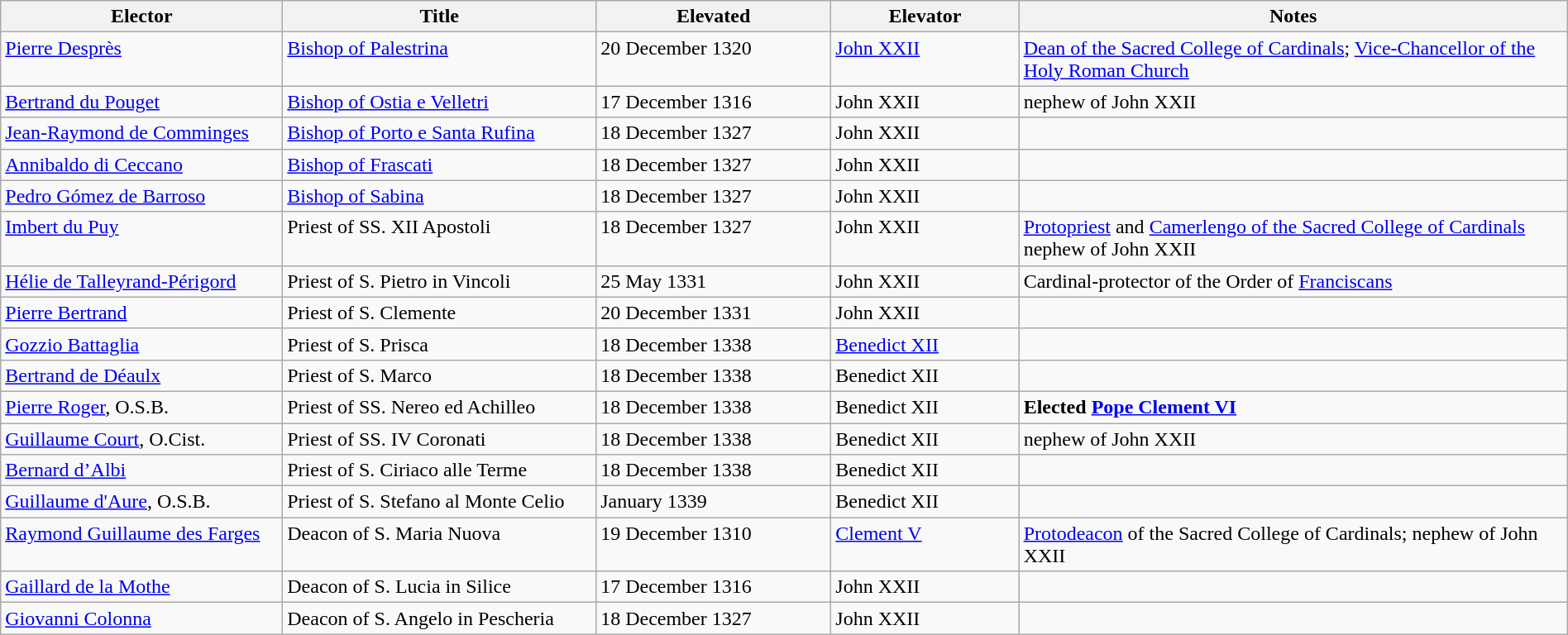<table class="wikitable sortable" style="width:100%">
<tr>
<th width="18%">Elector</th>
<th width="20%">Title</th>
<th width="15%">Elevated</th>
<th width="12%%">Elevator</th>
<th width="35%">Notes</th>
</tr>
<tr valign="top">
<td><a href='#'>Pierre Desprès</a></td>
<td><a href='#'>Bishop of Palestrina</a></td>
<td>20 December 1320</td>
<td><a href='#'>John XXII</a></td>
<td><a href='#'>Dean of the Sacred College of Cardinals</a>; <a href='#'>Vice-Chancellor of the Holy Roman Church</a></td>
</tr>
<tr valign="top">
<td><a href='#'>Bertrand du Pouget</a></td>
<td><a href='#'>Bishop of Ostia e Velletri</a></td>
<td>17 December 1316</td>
<td>John XXII</td>
<td>nephew of John XXII</td>
</tr>
<tr valign="top">
<td><a href='#'>Jean-Raymond de Comminges</a></td>
<td><a href='#'>Bishop of Porto e Santa Rufina</a></td>
<td>18 December 1327</td>
<td>John XXII</td>
<td></td>
</tr>
<tr valign="top">
<td><a href='#'>Annibaldo di Ceccano</a></td>
<td><a href='#'>Bishop of Frascati</a></td>
<td>18 December 1327</td>
<td>John XXII</td>
<td></td>
</tr>
<tr valign="top">
<td><a href='#'>Pedro Gómez de Barroso</a></td>
<td><a href='#'>Bishop of Sabina</a></td>
<td>18 December 1327</td>
<td>John XXII</td>
<td></td>
</tr>
<tr valign="top">
<td><a href='#'>Imbert du Puy</a></td>
<td>Priest of SS. XII Apostoli</td>
<td>18 December 1327</td>
<td>John XXII</td>
<td><a href='#'>Protopriest</a> and <a href='#'>Camerlengo of the Sacred College of Cardinals</a><br>nephew of John XXII</td>
</tr>
<tr valign="top">
<td><a href='#'>Hélie de Talleyrand-Périgord</a></td>
<td>Priest of S. Pietro in Vincoli</td>
<td>25 May 1331</td>
<td>John XXII</td>
<td>Cardinal-protector of the Order of <a href='#'>Franciscans</a></td>
</tr>
<tr valign="top">
<td><a href='#'>Pierre Bertrand</a></td>
<td>Priest of S. Clemente</td>
<td>20 December 1331</td>
<td>John XXII</td>
<td></td>
</tr>
<tr valign="top">
<td><a href='#'>Gozzio Battaglia</a></td>
<td>Priest of S. Prisca</td>
<td>18 December 1338</td>
<td><a href='#'>Benedict XII</a></td>
<td></td>
</tr>
<tr valign="top">
<td><a href='#'>Bertrand de Déaulx</a></td>
<td>Priest of S. Marco</td>
<td>18 December 1338</td>
<td>Benedict XII</td>
<td></td>
</tr>
<tr valign="top">
<td><a href='#'>Pierre Roger</a>, O.S.B.</td>
<td>Priest of SS. Nereo ed Achilleo</td>
<td>18 December 1338</td>
<td>Benedict XII</td>
<td><strong>Elected <a href='#'>Pope Clement VI</a></strong></td>
</tr>
<tr valign="top">
<td><a href='#'>Guillaume Court</a>, O.Cist.</td>
<td>Priest of SS. IV Coronati</td>
<td>18 December 1338</td>
<td>Benedict XII</td>
<td>nephew of John XXII</td>
</tr>
<tr valign="top">
<td><a href='#'>Bernard d’Albi</a></td>
<td>Priest of S. Ciriaco alle Terme</td>
<td>18 December 1338</td>
<td>Benedict XII</td>
<td></td>
</tr>
<tr valign="top">
<td><a href='#'>Guillaume d'Aure</a>, O.S.B.</td>
<td>Priest of S. Stefano al Monte Celio</td>
<td>January 1339</td>
<td>Benedict XII</td>
<td></td>
</tr>
<tr valign="top">
<td><a href='#'>Raymond Guillaume des Farges</a></td>
<td>Deacon of S. Maria Nuova</td>
<td>19 December 1310</td>
<td><a href='#'>Clement V</a></td>
<td><a href='#'>Protodeacon</a> of the Sacred College of Cardinals; nephew of John XXII</td>
</tr>
<tr valign="top">
<td><a href='#'>Gaillard de la Mothe</a></td>
<td>Deacon of S. Lucia in Silice</td>
<td>17 December 1316</td>
<td>John XXII</td>
<td></td>
</tr>
<tr valign="top">
<td><a href='#'>Giovanni Colonna</a></td>
<td>Deacon of S. Angelo in Pescheria</td>
<td>18 December 1327</td>
<td>John XXII</td>
<td></td>
</tr>
</table>
